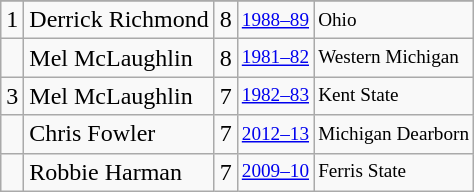<table class="wikitable">
<tr>
</tr>
<tr>
<td>1</td>
<td>Derrick Richmond</td>
<td>8</td>
<td style="font-size:80%;"><a href='#'>1988–89</a></td>
<td style="font-size:80%;">Ohio</td>
</tr>
<tr>
<td></td>
<td>Mel McLaughlin</td>
<td>8</td>
<td style="font-size:80%;"><a href='#'>1981–82</a></td>
<td style="font-size:80%;">Western Michigan</td>
</tr>
<tr>
<td>3</td>
<td>Mel McLaughlin</td>
<td>7</td>
<td style="font-size:80%;"><a href='#'>1982–83</a></td>
<td style="font-size:80%;">Kent State</td>
</tr>
<tr>
<td></td>
<td>Chris Fowler</td>
<td>7</td>
<td style="font-size:80%;"><a href='#'>2012–13</a></td>
<td style="font-size:80%;">Michigan Dearborn</td>
</tr>
<tr>
<td></td>
<td>Robbie Harman</td>
<td>7</td>
<td style="font-size:80%;"><a href='#'>2009–10</a></td>
<td style="font-size:80%;">Ferris State</td>
</tr>
</table>
